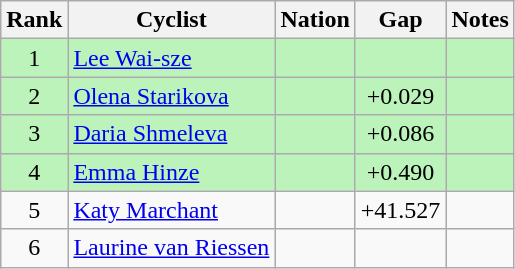<table class="wikitable" style="text-align:center">
<tr>
<th>Rank</th>
<th>Cyclist</th>
<th>Nation</th>
<th>Gap</th>
<th>Notes</th>
</tr>
<tr bgcolor=#bbf3bb>
<td>1</td>
<td align=left><a href='#'>Lee Wai-sze</a></td>
<td align=left></td>
<td></td>
<td></td>
</tr>
<tr bgcolor=#bbf3bb>
<td>2</td>
<td align=left><a href='#'>Olena Starikova</a></td>
<td align=left></td>
<td>+0.029</td>
<td></td>
</tr>
<tr bgcolor=#bbf3bb>
<td>3</td>
<td align=left><a href='#'>Daria Shmeleva</a></td>
<td align=left></td>
<td>+0.086</td>
<td></td>
</tr>
<tr bgcolor=#bbf3bb>
<td>4</td>
<td align=left><a href='#'>Emma Hinze</a></td>
<td align=left></td>
<td>+0.490</td>
<td></td>
</tr>
<tr>
<td>5</td>
<td align=left><a href='#'>Katy Marchant</a></td>
<td align=left></td>
<td>+41.527</td>
<td></td>
</tr>
<tr>
<td>6</td>
<td align=left><a href='#'>Laurine van Riessen</a></td>
<td align=left></td>
<td></td>
<td></td>
</tr>
</table>
